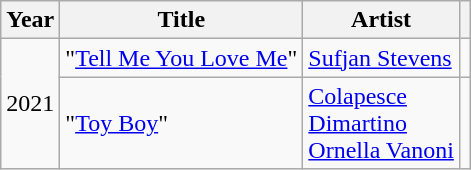<table class="wikitable plainrowheaders">
<tr>
<th scope="col">Year</th>
<th scope="col">Title</th>
<th scope="col">Artist</th>
<th></th>
</tr>
<tr>
<td rowspan=2>2021</td>
<td>"<a href='#'>Tell Me You Love Me</a>"</td>
<td><a href='#'>Sufjan Stevens</a></td>
<td></td>
</tr>
<tr>
<td>"<a href='#'>Toy Boy</a>"</td>
<td><a href='#'>Colapesce</a><br><a href='#'>Dimartino</a><br><a href='#'>Ornella Vanoni</a></td>
<td></td>
</tr>
</table>
